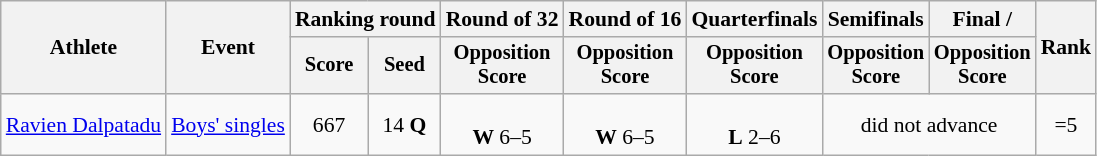<table class="wikitable" style="font-size:90%;">
<tr>
<th rowspan="2">Athlete</th>
<th rowspan="2">Event</th>
<th colspan="2">Ranking round</th>
<th>Round of 32</th>
<th>Round of 16</th>
<th>Quarterfinals</th>
<th>Semifinals</th>
<th>Final / </th>
<th rowspan=2>Rank</th>
</tr>
<tr style="font-size:95%">
<th>Score</th>
<th>Seed</th>
<th>Opposition<br>Score</th>
<th>Opposition<br>Score</th>
<th>Opposition<br>Score</th>
<th>Opposition<br>Score</th>
<th>Opposition<br>Score</th>
</tr>
<tr align=center>
<td align=left><a href='#'>Ravien Dalpatadu</a></td>
<td><a href='#'>Boys' singles</a></td>
<td>667</td>
<td>14 <strong>Q</strong></td>
<td><br><strong>W</strong> 6–5</td>
<td><br><strong>W</strong> 6–5</td>
<td><br><strong>L</strong> 2–6</td>
<td colspan=2>did not advance</td>
<td>=5</td>
</tr>
</table>
